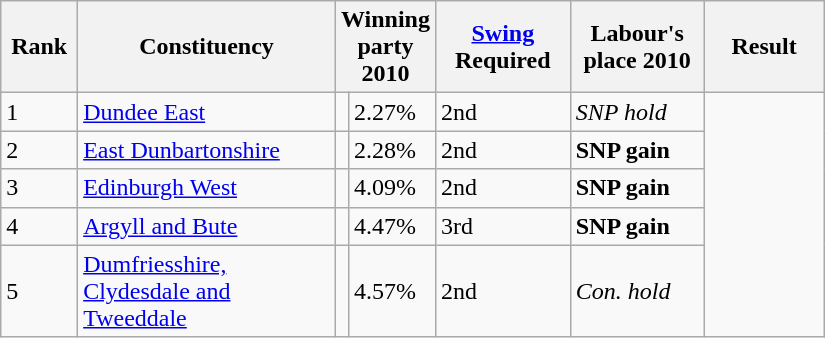<table class="wikitable" style="width:550px">
<tr>
<th style="width:50px;">Rank</th>
<th style="width:225px;">Constituency</th>
<th colspan="2" style="width:175px;">Winning party 2010</th>
<th style="width:100px;"><a href='#'>Swing</a> Required</th>
<th style="width:100px;">Labour's place 2010</th>
<th style="width:100px;">Result</th>
</tr>
<tr>
<td>1</td>
<td><a href='#'>Dundee East</a></td>
<td></td>
<td>2.27%</td>
<td>2nd</td>
<td><em>SNP hold</em></td>
</tr>
<tr>
<td>2</td>
<td><a href='#'>East Dunbartonshire</a></td>
<td></td>
<td>2.28%</td>
<td>2nd</td>
<td><strong>SNP gain</strong></td>
</tr>
<tr>
<td>3</td>
<td><a href='#'>Edinburgh West</a></td>
<td></td>
<td>4.09%</td>
<td>2nd</td>
<td><strong>SNP gain</strong></td>
</tr>
<tr>
<td>4</td>
<td><a href='#'>Argyll and Bute</a></td>
<td></td>
<td>4.47%</td>
<td>3rd</td>
<td><strong>SNP gain</strong></td>
</tr>
<tr>
<td>5</td>
<td><a href='#'>Dumfriesshire, Clydesdale and Tweeddale</a></td>
<td></td>
<td>4.57%</td>
<td>2nd</td>
<td><em>Con. hold</em></td>
</tr>
</table>
